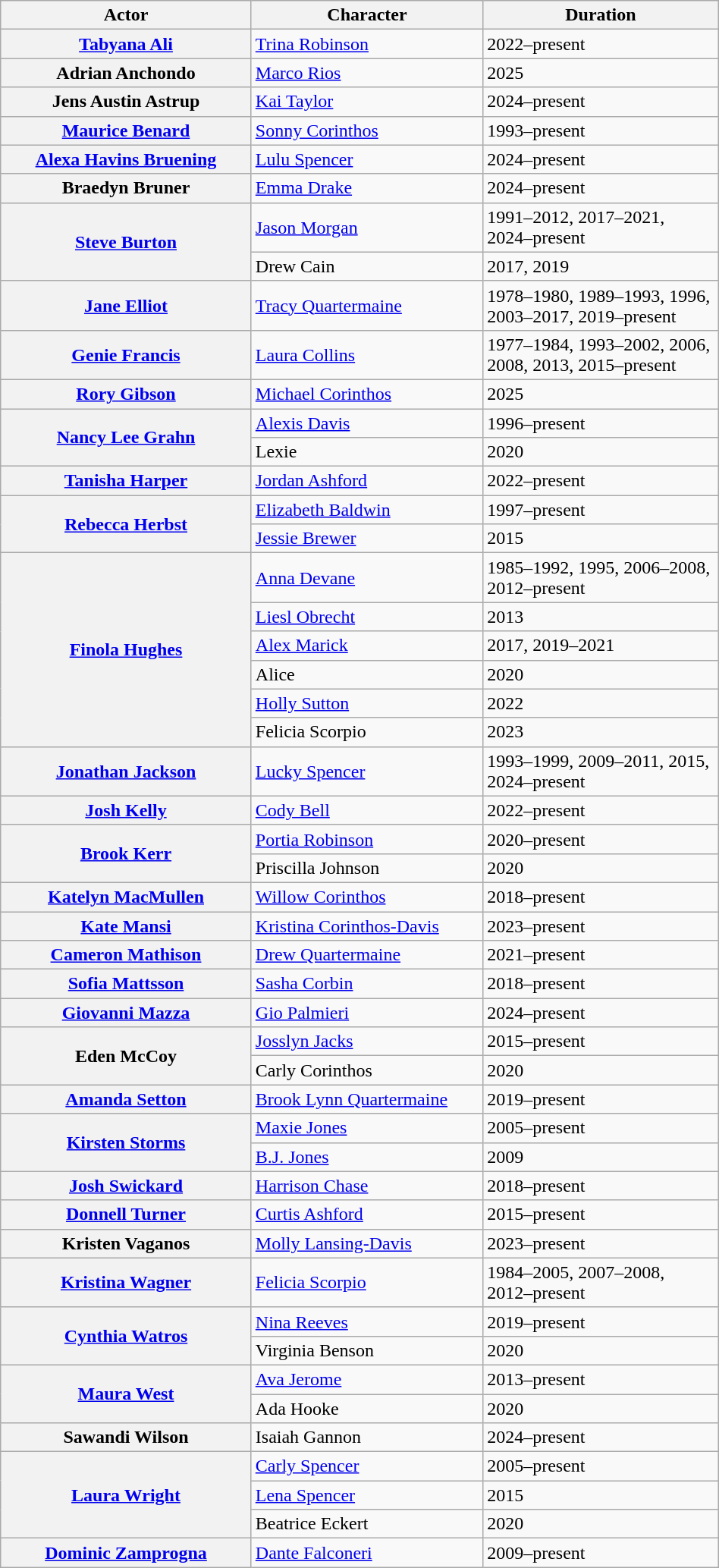<table class="wikitable plainrowheaders sortable" style="width:50%;">
<tr>
<th scope="col" style="width:35em;">Actor</th>
<th scope="col" style="width:30em;">Character</th>
<th scope="col" style="width:35em;">Duration</th>
</tr>
<tr>
<th scope="row"><a href='#'>Tabyana Ali</a></th>
<td><a href='#'>Trina Robinson</a></td>
<td>2022–present</td>
</tr>
<tr>
<th scope="row">Adrian Anchondo</th>
<td><a href='#'>Marco Rios</a></td>
<td>2025</td>
</tr>
<tr>
<th scope="row">Jens Austin Astrup</th>
<td><a href='#'>Kai Taylor</a></td>
<td>2024–present</td>
</tr>
<tr>
<th scope="row"><a href='#'>Maurice Benard</a></th>
<td><a href='#'>Sonny Corinthos</a></td>
<td>1993–present</td>
</tr>
<tr>
<th scope="row"><a href='#'>Alexa Havins Bruening</a></th>
<td><a href='#'>Lulu Spencer</a></td>
<td>2024–present</td>
</tr>
<tr>
<th scope="row">Braedyn Bruner</th>
<td><a href='#'>Emma Drake</a></td>
<td>2024–present</td>
</tr>
<tr>
<th scope="row" rowspan="2"><a href='#'>Steve Burton</a></th>
<td><a href='#'>Jason Morgan</a></td>
<td>1991–2012, 2017–2021, 2024–present</td>
</tr>
<tr>
<td>Drew Cain</td>
<td>2017, 2019</td>
</tr>
<tr>
<th scope="row"><a href='#'>Jane Elliot</a></th>
<td><a href='#'>Tracy Quartermaine</a></td>
<td>1978–1980, 1989–1993, 1996, 2003–2017, 2019–present</td>
</tr>
<tr>
<th scope="row"><a href='#'>Genie Francis</a></th>
<td><a href='#'>Laura Collins</a></td>
<td>1977–1984, 1993–2002, 2006, 2008, 2013, 2015–present</td>
</tr>
<tr>
<th scope="row"><a href='#'>Rory Gibson</a></th>
<td><a href='#'>Michael Corinthos</a></td>
<td>2025</td>
</tr>
<tr>
<th scope="row" rowspan="2"><a href='#'>Nancy Lee Grahn</a></th>
<td><a href='#'>Alexis Davis</a></td>
<td>1996–present</td>
</tr>
<tr>
<td>Lexie</td>
<td>2020</td>
</tr>
<tr>
<th scope="row"><a href='#'>Tanisha Harper</a></th>
<td><a href='#'>Jordan Ashford</a></td>
<td>2022–present</td>
</tr>
<tr>
<th scope="row" rowspan="2"><a href='#'>Rebecca Herbst</a></th>
<td><a href='#'>Elizabeth Baldwin</a></td>
<td>1997–present</td>
</tr>
<tr>
<td><a href='#'>Jessie Brewer</a></td>
<td>2015</td>
</tr>
<tr>
<th scope="row" rowspan="6"><a href='#'>Finola Hughes</a></th>
<td><a href='#'>Anna Devane</a></td>
<td>1985–1992, 1995, 2006–2008, 2012–present</td>
</tr>
<tr>
<td><a href='#'>Liesl Obrecht</a></td>
<td>2013</td>
</tr>
<tr>
<td><a href='#'>Alex Marick</a></td>
<td>2017, 2019–2021</td>
</tr>
<tr>
<td>Alice</td>
<td>2020</td>
</tr>
<tr>
<td><a href='#'>Holly Sutton</a></td>
<td>2022</td>
</tr>
<tr>
<td>Felicia Scorpio</td>
<td>2023</td>
</tr>
<tr>
<th scope="row"><a href='#'>Jonathan Jackson</a></th>
<td><a href='#'>Lucky Spencer</a></td>
<td>1993–1999, 2009–2011, 2015, 2024–present</td>
</tr>
<tr>
<th scope="row"><a href='#'>Josh Kelly</a></th>
<td><a href='#'>Cody Bell</a></td>
<td>2022–present</td>
</tr>
<tr>
<th scope="row" rowspan="2"><a href='#'>Brook Kerr</a></th>
<td><a href='#'>Portia Robinson</a></td>
<td>2020–present</td>
</tr>
<tr>
<td>Priscilla Johnson</td>
<td>2020</td>
</tr>
<tr>
<th scope="row"><a href='#'>Katelyn MacMullen</a></th>
<td><a href='#'>Willow Corinthos</a></td>
<td>2018–present</td>
</tr>
<tr>
<th scope="row"><a href='#'>Kate Mansi</a></th>
<td><a href='#'>Kristina Corinthos-Davis</a></td>
<td>2023–present</td>
</tr>
<tr>
<th scope="row"><a href='#'>Cameron Mathison</a></th>
<td><a href='#'>Drew Quartermaine</a></td>
<td>2021–present</td>
</tr>
<tr>
<th scope="row"><a href='#'>Sofia Mattsson</a></th>
<td><a href='#'>Sasha Corbin</a></td>
<td>2018–present</td>
</tr>
<tr>
<th scope="row"><a href='#'>Giovanni Mazza</a></th>
<td><a href='#'>Gio Palmieri</a></td>
<td>2024–present</td>
</tr>
<tr>
<th scope="row" rowspan="2">Eden McCoy</th>
<td><a href='#'>Josslyn Jacks</a></td>
<td>2015–present</td>
</tr>
<tr>
<td>Carly Corinthos</td>
<td>2020</td>
</tr>
<tr>
<th scope="row"><a href='#'>Amanda Setton</a></th>
<td><a href='#'>Brook Lynn Quartermaine</a></td>
<td>2019–present</td>
</tr>
<tr>
<th scope="row" rowspan="2"><a href='#'>Kirsten Storms</a></th>
<td><a href='#'>Maxie Jones</a></td>
<td>2005–present</td>
</tr>
<tr>
<td><a href='#'>B.J. Jones</a></td>
<td>2009</td>
</tr>
<tr>
<th scope="row"><a href='#'>Josh Swickard</a></th>
<td><a href='#'>Harrison Chase</a></td>
<td>2018–present</td>
</tr>
<tr>
<th scope="row"><a href='#'>Donnell Turner</a></th>
<td><a href='#'>Curtis Ashford</a></td>
<td>2015–present</td>
</tr>
<tr>
<th scope="row">Kristen Vaganos</th>
<td><a href='#'>Molly Lansing-Davis</a></td>
<td>2023–present</td>
</tr>
<tr>
<th scope="row"><a href='#'>Kristina Wagner</a></th>
<td><a href='#'>Felicia Scorpio</a></td>
<td>1984–2005, 2007–2008, 2012–present</td>
</tr>
<tr>
<th scope="row" rowspan="2"><a href='#'>Cynthia Watros</a></th>
<td><a href='#'>Nina Reeves</a></td>
<td>2019–present</td>
</tr>
<tr>
<td>Virginia Benson</td>
<td>2020</td>
</tr>
<tr>
<th scope="row" rowspan="2"><a href='#'>Maura West</a></th>
<td><a href='#'>Ava Jerome</a></td>
<td>2013–present</td>
</tr>
<tr>
<td>Ada Hooke</td>
<td>2020</td>
</tr>
<tr>
<th scope="row">Sawandi Wilson</th>
<td>Isaiah Gannon</td>
<td>2024–present</td>
</tr>
<tr>
<th scope="row" rowspan="3"><a href='#'>Laura Wright</a></th>
<td><a href='#'>Carly Spencer</a></td>
<td>2005–present</td>
</tr>
<tr>
<td><a href='#'>Lena Spencer</a></td>
<td>2015</td>
</tr>
<tr>
<td>Beatrice Eckert</td>
<td>2020</td>
</tr>
<tr>
<th scope="row"><a href='#'>Dominic Zamprogna</a></th>
<td><a href='#'>Dante Falconeri</a></td>
<td>2009–present</td>
</tr>
</table>
